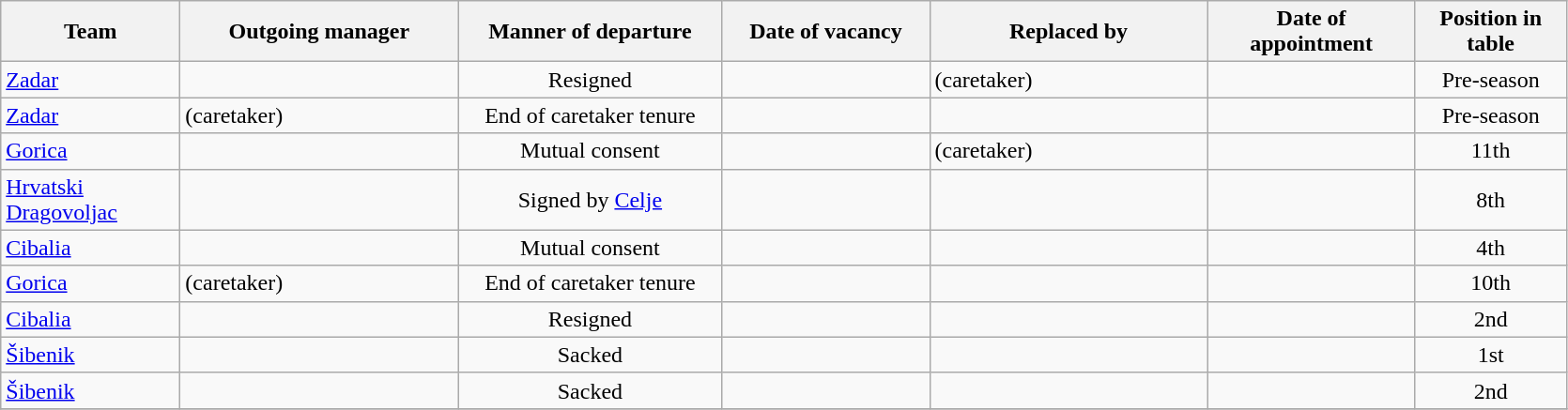<table class="wikitable sortable" style="text-align: center;">
<tr>
<th width="120">Team</th>
<th width="190">Outgoing manager</th>
<th width="180">Manner of departure</th>
<th width="140">Date of vacancy</th>
<th width="190">Replaced by</th>
<th width="140">Date of appointment</th>
<th width="100">Position in table</th>
</tr>
<tr>
<td style="text-align:left;"><a href='#'>Zadar</a></td>
<td style="text-align:left;"> </td>
<td>Resigned</td>
<td></td>
<td style="text-align:left;">  (caretaker)</td>
<td></td>
<td>Pre-season</td>
</tr>
<tr>
<td style="text-align:left;"><a href='#'>Zadar</a></td>
<td style="text-align:left;">  (caretaker)</td>
<td>End of caretaker tenure</td>
<td></td>
<td style="text-align:left;"> </td>
<td></td>
<td>Pre-season</td>
</tr>
<tr>
<td style="text-align:left;"><a href='#'>Gorica</a></td>
<td style="text-align:left;"> </td>
<td>Mutual consent</td>
<td></td>
<td style="text-align:left;">  (caretaker)</td>
<td></td>
<td>11th</td>
</tr>
<tr>
<td style="text-align:left;"><a href='#'>Hrvatski Dragovoljac</a></td>
<td style="text-align:left;"> </td>
<td>Signed by <a href='#'>Celje</a></td>
<td></td>
<td style="text-align:left;"> </td>
<td></td>
<td>8th</td>
</tr>
<tr>
<td style="text-align:left;"><a href='#'>Cibalia</a></td>
<td style="text-align:left;"> </td>
<td>Mutual consent</td>
<td></td>
<td style="text-align:left;"> </td>
<td></td>
<td>4th</td>
</tr>
<tr>
<td style="text-align:left;"><a href='#'>Gorica</a></td>
<td style="text-align:left;">  (caretaker)</td>
<td>End of caretaker tenure</td>
<td></td>
<td style="text-align:left;"> </td>
<td></td>
<td>10th</td>
</tr>
<tr>
<td style="text-align:left;"><a href='#'>Cibalia</a></td>
<td style="text-align:left;"> </td>
<td>Resigned</td>
<td></td>
<td style="text-align:left;"> </td>
<td></td>
<td>2nd</td>
</tr>
<tr>
<td style="text-align:left;"><a href='#'>Šibenik</a></td>
<td style="text-align:left;"> </td>
<td>Sacked</td>
<td></td>
<td style="text-align:left;"> </td>
<td></td>
<td>1st</td>
</tr>
<tr>
<td style="text-align:left;"><a href='#'>Šibenik</a></td>
<td style="text-align:left;"> </td>
<td>Sacked</td>
<td></td>
<td style="text-align:left;"> </td>
<td></td>
<td>2nd</td>
</tr>
<tr>
</tr>
</table>
